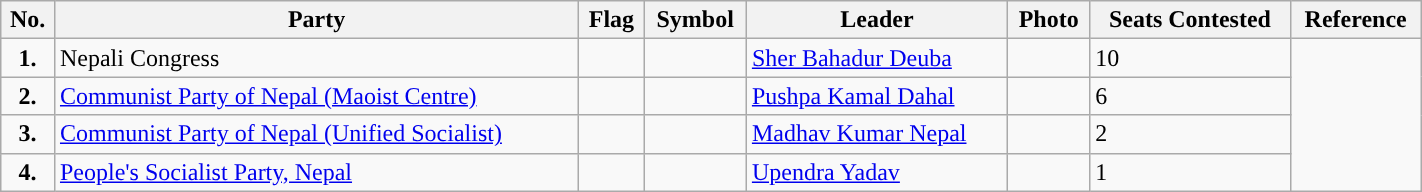<table class="wikitable" width="75%">
<tr>
<th>No.</th>
<th "style=max-width:60em">Party</th>
<th>Flag</th>
<th>Symbol</th>
<th>Leader</th>
<th>Photo</th>
<th>Seats Contested</th>
<th>Reference</th>
</tr>
<tr>
<td style="text-align:center; background:"><strong>1.</strong></td>
<td>Nepali Congress</td>
<td></td>
<td></td>
<td><a href='#'>Sher Bahadur Deuba</a></td>
<td></td>
<td>10</td>
<td rowspan="4"></td>
</tr>
<tr>
<td style="text-align:center; background:"><strong>2.</strong></td>
<td><a href='#'>Communist Party of Nepal (Maoist Centre)</a></td>
<td></td>
<td></td>
<td><a href='#'>Pushpa Kamal Dahal</a></td>
<td></td>
<td>6</td>
</tr>
<tr>
<td style="text-align:center; background:"><strong>3.</strong></td>
<td><a href='#'>Communist Party of Nepal (Unified Socialist)</a></td>
<td></td>
<td></td>
<td><a href='#'>Madhav Kumar Nepal</a></td>
<td></td>
<td>2</td>
</tr>
<tr>
<td style="text-align:center; background:"><strong>4.</strong></td>
<td><a href='#'>People's Socialist Party, Nepal</a></td>
<td></td>
<td></td>
<td><a href='#'>Upendra Yadav</a></td>
<td></td>
<td>1</td>
</tr>
</table>
